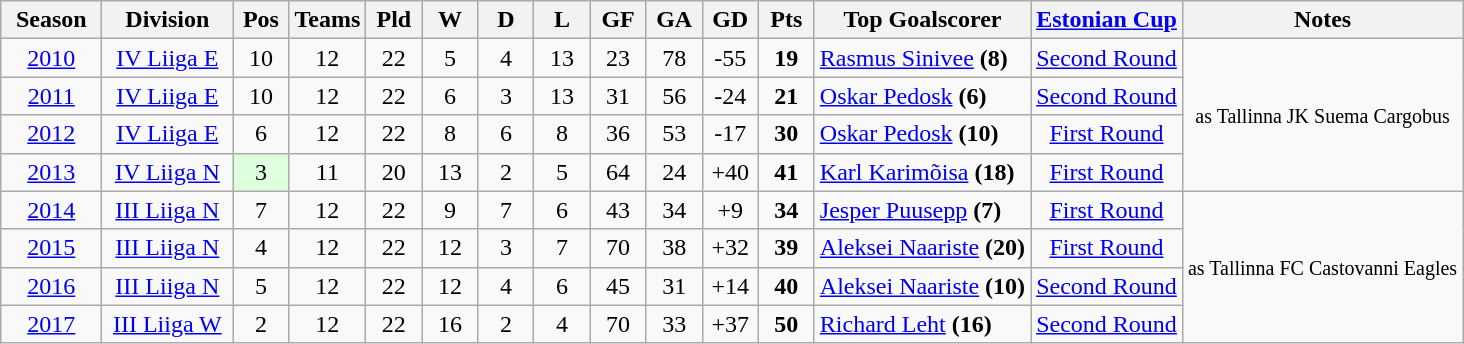<table class="wikitable">
<tr>
<th width=60px>Season</th>
<th width=80px>Division</th>
<th width=30px>Pos</th>
<th width=30px>Teams</th>
<th width=30px>Pld</th>
<th width=30px>W</th>
<th width=30px>D</th>
<th width=30px>L</th>
<th width=30px>GF</th>
<th width=30px>GA</th>
<th width=30px>GD</th>
<th width=30px>Pts</th>
<th>Top Goalscorer</th>
<th><a href='#'>Estonian Cup</a></th>
<th>Notes</th>
</tr>
<tr align=center>
<td><a href='#'>2010</a></td>
<td><a href='#'>IV Liiga E</a></td>
<td>10</td>
<td>12</td>
<td>22</td>
<td>5</td>
<td>4</td>
<td>13</td>
<td>23</td>
<td>78</td>
<td>-55</td>
<td><strong>19</strong></td>
<td align=left><a href='#'>Rasmus Sinivee</a> <strong>(8)</strong></td>
<td><a href='#'>Second Round</a></td>
<td rowspan=4><small>as Tallinna JK Suema Cargobus</small></td>
</tr>
<tr align=center>
<td><a href='#'>2011</a></td>
<td><a href='#'>IV Liiga E</a></td>
<td>10</td>
<td>12</td>
<td>22</td>
<td>6</td>
<td>3</td>
<td>13</td>
<td>31</td>
<td>56</td>
<td>-24</td>
<td><strong>21</strong></td>
<td align=left><a href='#'>Oskar Pedosk</a> <strong>(6)</strong></td>
<td><a href='#'>Second Round</a></td>
</tr>
<tr align=center>
<td><a href='#'>2012</a></td>
<td><a href='#'>IV Liiga E</a></td>
<td>6</td>
<td>12</td>
<td>22</td>
<td>8</td>
<td>6</td>
<td>8</td>
<td>36</td>
<td>53</td>
<td>-17</td>
<td><strong>30</strong></td>
<td align=left><a href='#'>Oskar Pedosk</a> <strong>(10)</strong></td>
<td><a href='#'>First Round</a></td>
</tr>
<tr align=center>
<td><a href='#'>2013</a></td>
<td><a href='#'>IV Liiga N</a></td>
<td bgcolor="#DDFFDD">3</td>
<td>11</td>
<td>20</td>
<td>13</td>
<td>2</td>
<td>5</td>
<td>64</td>
<td>24</td>
<td>+40</td>
<td><strong>41</strong></td>
<td align=left><a href='#'>Karl Karimõisa</a> <strong>(18)</strong></td>
<td><a href='#'>First Round</a></td>
</tr>
<tr align=center>
<td><a href='#'>2014</a></td>
<td><a href='#'>III Liiga N</a></td>
<td>7</td>
<td>12</td>
<td>22</td>
<td>9</td>
<td>7</td>
<td>6</td>
<td>43</td>
<td>34</td>
<td>+9</td>
<td><strong>34</strong></td>
<td align=left><a href='#'>Jesper Puusepp</a> <strong>(7)</strong></td>
<td><a href='#'>First Round</a></td>
<td rowspan=8><small>as Tallinna FC Castovanni Eagles</small></td>
</tr>
<tr align=center>
<td><a href='#'>2015</a></td>
<td><a href='#'>III Liiga N</a></td>
<td>4</td>
<td>12</td>
<td>22</td>
<td>12</td>
<td>3</td>
<td>7</td>
<td>70</td>
<td>38</td>
<td>+32</td>
<td><strong>39</strong></td>
<td align=left><a href='#'>Aleksei Naariste</a> <strong>(20)</strong></td>
<td><a href='#'>First Round</a></td>
</tr>
<tr align=center>
<td><a href='#'>2016</a></td>
<td><a href='#'>III Liiga N</a></td>
<td>5</td>
<td>12</td>
<td>22</td>
<td>12</td>
<td>4</td>
<td>6</td>
<td>45</td>
<td>31</td>
<td>+14</td>
<td><strong>40</strong></td>
<td align=left><a href='#'>Aleksei Naariste</a> <strong>(10)</strong></td>
<td><a href='#'>Second Round</a></td>
</tr>
<tr align=center>
<td><a href='#'>2017</a></td>
<td><a href='#'>III Liiga W</a></td>
<td>2</td>
<td>12</td>
<td>22</td>
<td>16</td>
<td>2</td>
<td>4</td>
<td>70</td>
<td>33</td>
<td>+37</td>
<td><strong>50</strong></td>
<td align=left><a href='#'>Richard Leht</a> <strong>(16)</strong></td>
<td><a href='#'>Second Round</a></td>
</tr>
</table>
